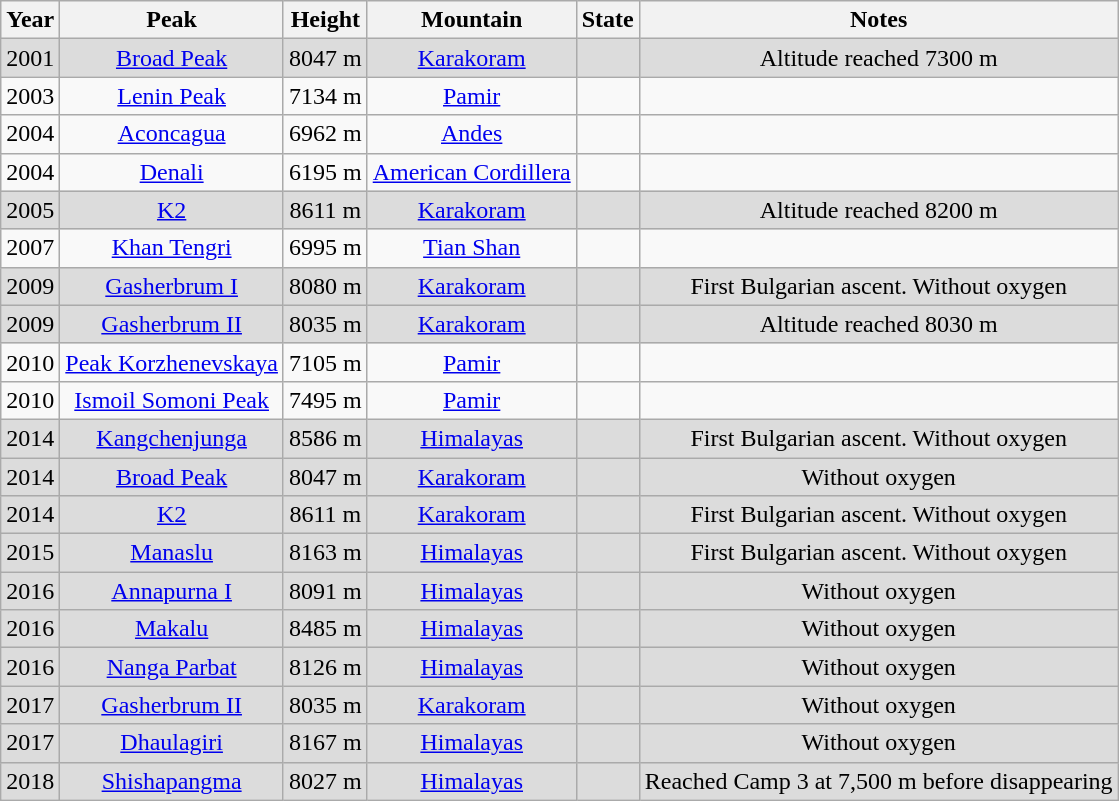<table class="wikitable sortable" style="text-align:center">
<tr>
<th>Year</th>
<th>Peak</th>
<th>Height</th>
<th>Mountain</th>
<th>State</th>
<th>Notes</th>
</tr>
<tr style="background-color:#DCDCDC;">
<td>2001</td>
<td><a href='#'>Broad Peak</a></td>
<td>8047 m</td>
<td><a href='#'>Karakoram</a></td>
<td></td>
<td>Altitude reached 7300 m</td>
</tr>
<tr>
<td>2003</td>
<td><a href='#'>Lenin Peak</a></td>
<td>7134 m</td>
<td><a href='#'>Pamir</a></td>
<td></td>
<td></td>
</tr>
<tr>
<td>2004</td>
<td><a href='#'>Aconcagua</a></td>
<td>6962 m</td>
<td><a href='#'>Andes</a></td>
<td></td>
<td></td>
</tr>
<tr>
<td>2004</td>
<td><a href='#'>Denali</a></td>
<td>6195 m</td>
<td><a href='#'>American Cordillera</a></td>
<td></td>
<td></td>
</tr>
<tr style="background-color:#DCDCDC;">
<td>2005</td>
<td><a href='#'>K2</a></td>
<td>8611 m</td>
<td><a href='#'>Karakoram</a></td>
<td></td>
<td>Altitude reached 8200 m</td>
</tr>
<tr>
<td>2007</td>
<td><a href='#'>Khan Tengri</a></td>
<td>6995 m</td>
<td><a href='#'>Tian Shan</a></td>
<td></td>
<td></td>
</tr>
<tr style="background-color:#DCDCDC;">
<td>2009</td>
<td><a href='#'>Gasherbrum I</a></td>
<td>8080 m</td>
<td><a href='#'>Karakoram</a></td>
<td></td>
<td>First Bulgarian ascent. Without oxygen</td>
</tr>
<tr style="background-color:#DCDCDC;">
<td>2009</td>
<td><a href='#'>Gasherbrum II</a></td>
<td>8035 m</td>
<td><a href='#'>Karakoram</a></td>
<td></td>
<td>Altitude reached 8030 m</td>
</tr>
<tr>
<td>2010</td>
<td><a href='#'>Peak Korzhenevskaya</a></td>
<td>7105 m</td>
<td><a href='#'>Pamir</a></td>
<td></td>
<td></td>
</tr>
<tr>
<td>2010</td>
<td><a href='#'>Ismoil Somoni Peak</a></td>
<td>7495 m</td>
<td><a href='#'>Pamir</a></td>
<td></td>
<td></td>
</tr>
<tr style="background-color:#DCDCDC;">
<td>2014</td>
<td><a href='#'>Kangchenjunga</a></td>
<td>8586 m</td>
<td><a href='#'>Himalayas</a></td>
<td></td>
<td>First Bulgarian ascent. Without oxygen</td>
</tr>
<tr style="background-color:#DCDCDC;">
<td>2014</td>
<td><a href='#'>Broad Peak</a></td>
<td>8047 m</td>
<td><a href='#'>Karakoram</a></td>
<td></td>
<td>Without oxygen</td>
</tr>
<tr style="background-color:#DCDCDC;">
<td>2014</td>
<td><a href='#'>K2</a></td>
<td>8611 m</td>
<td><a href='#'>Karakoram</a></td>
<td></td>
<td>First Bulgarian ascent. Without oxygen</td>
</tr>
<tr style="background-color:#DCDCDC;">
<td>2015</td>
<td><a href='#'>Manaslu</a></td>
<td>8163 m</td>
<td><a href='#'>Himalayas</a></td>
<td></td>
<td>First Bulgarian ascent. Without oxygen</td>
</tr>
<tr style="background-color:#DCDCDC;">
<td>2016</td>
<td><a href='#'>Annapurna I</a></td>
<td>8091 m</td>
<td><a href='#'>Himalayas</a></td>
<td></td>
<td>Without oxygen</td>
</tr>
<tr style="background-color:#DCDCDC;">
<td>2016</td>
<td><a href='#'>Makalu</a></td>
<td>8485 m</td>
<td><a href='#'>Himalayas</a></td>
<td></td>
<td>Without oxygen</td>
</tr>
<tr style="background-color:#DCDCDC;">
<td>2016</td>
<td><a href='#'>Nanga Parbat</a></td>
<td>8126 m</td>
<td><a href='#'>Himalayas</a></td>
<td></td>
<td>Without oxygen</td>
</tr>
<tr style="background-color:#DCDCDC;">
<td>2017</td>
<td><a href='#'>Gasherbrum II</a></td>
<td>8035 m</td>
<td><a href='#'>Karakoram</a></td>
<td></td>
<td>Without oxygen</td>
</tr>
<tr style="background-color:#DCDCDC;">
<td>2017</td>
<td><a href='#'>Dhaulagiri</a></td>
<td>8167 m</td>
<td><a href='#'>Himalayas</a></td>
<td></td>
<td>Without oxygen</td>
</tr>
<tr style="background-color:#DCDCDC;">
<td>2018</td>
<td><a href='#'>Shishapangma</a></td>
<td>8027 m</td>
<td><a href='#'>Himalayas</a></td>
<td></td>
<td>Reached Camp 3 at 7,500 m before disappearing</td>
</tr>
</table>
